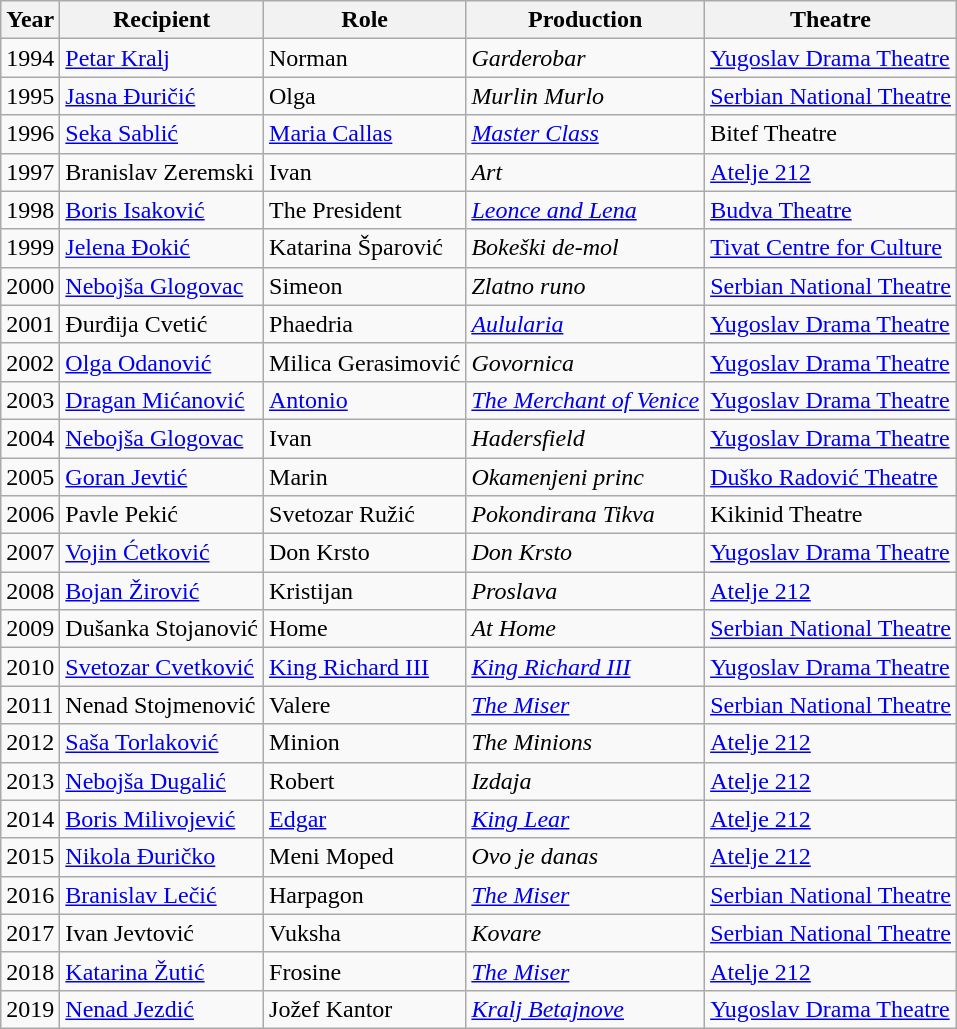<table class="wikitable sortable">
<tr>
<th>Year</th>
<th>Recipient</th>
<th>Role</th>
<th>Production</th>
<th>Theatre</th>
</tr>
<tr>
<td>1994</td>
<td><a href='#'>Petar Kralj</a></td>
<td>Norman</td>
<td><em>Garderobar</em></td>
<td><a href='#'>Yugoslav Drama Theatre</a></td>
</tr>
<tr>
<td>1995</td>
<td><a href='#'>Jasna Đuričić</a></td>
<td>Olga</td>
<td><em>Murlin Murlo</em></td>
<td><a href='#'>Serbian National Theatre</a></td>
</tr>
<tr>
<td>1996</td>
<td><a href='#'>Seka Sablić</a></td>
<td><a href='#'>Maria Callas</a></td>
<td><em><a href='#'>Master Class</a></em></td>
<td>Bitef Theatre</td>
</tr>
<tr>
<td>1997</td>
<td>Branislav Zeremski</td>
<td>Ivan</td>
<td><em>Art</em></td>
<td><a href='#'>Atelje 212</a></td>
</tr>
<tr>
<td>1998</td>
<td><a href='#'>Boris Isaković</a></td>
<td>The President</td>
<td><em><a href='#'>Leonce and Lena</a></em></td>
<td><a href='#'>Budva Theatre</a></td>
</tr>
<tr>
<td>1999</td>
<td><a href='#'>Jelena Đokić</a></td>
<td>Katarina Šparović</td>
<td><em>Bokeški de-mol</em></td>
<td><a href='#'>Tivat Centre for Culture</a></td>
</tr>
<tr>
<td>2000</td>
<td><a href='#'>Nebojša Glogovac</a></td>
<td>Simeon</td>
<td><em>Zlatno runo</em></td>
<td><a href='#'>Serbian National Theatre</a></td>
</tr>
<tr>
<td>2001</td>
<td>Đurđija Cvetić</td>
<td>Phaedria</td>
<td><em><a href='#'>Aulularia</a></em></td>
<td><a href='#'>Yugoslav Drama Theatre</a></td>
</tr>
<tr>
<td>2002</td>
<td><a href='#'>Olga Odanović</a></td>
<td>Milica Gerasimović</td>
<td><em>Govornica</em></td>
<td><a href='#'>Yugoslav Drama Theatre</a></td>
</tr>
<tr>
<td>2003</td>
<td><a href='#'>Dragan Mićanović</a></td>
<td><a href='#'>Antonio</a></td>
<td><em><a href='#'>The Merchant of Venice</a></em></td>
<td><a href='#'>Yugoslav Drama Theatre</a></td>
</tr>
<tr>
<td>2004</td>
<td><a href='#'>Nebojša Glogovac</a></td>
<td>Ivan</td>
<td><em>Hadersfield</em></td>
<td><a href='#'>Yugoslav Drama Theatre</a></td>
</tr>
<tr>
<td>2005</td>
<td><a href='#'>Goran Jevtić</a></td>
<td>Marin</td>
<td><em>Okamenjeni princ</em></td>
<td><a href='#'>Duško Radović Theatre</a></td>
</tr>
<tr>
<td>2006</td>
<td>Pavle Pekić</td>
<td>Svetozar Ružić</td>
<td><em>Pokondirana Tikva</em></td>
<td>Kikinid Theatre</td>
</tr>
<tr>
<td>2007</td>
<td><a href='#'>Vojin Ćetković</a></td>
<td>Don Krsto</td>
<td><em>Don Krsto</em></td>
<td><a href='#'>Yugoslav Drama Theatre</a></td>
</tr>
<tr>
<td>2008</td>
<td><a href='#'>Bojan Žirović</a></td>
<td>Kristijan</td>
<td><em>Proslava</em></td>
<td><a href='#'>Atelje 212</a></td>
</tr>
<tr>
<td>2009</td>
<td>Dušanka Stojanović</td>
<td>Home</td>
<td><em>At Home</em></td>
<td><a href='#'>Serbian National Theatre</a></td>
</tr>
<tr>
<td>2010</td>
<td><a href='#'>Svetozar Cvetković</a></td>
<td><a href='#'>King Richard III</a></td>
<td><em><a href='#'>King Richard III</a></em></td>
<td><a href='#'>Yugoslav Drama Theatre</a></td>
</tr>
<tr>
<td>2011</td>
<td>Nenad Stojmenović</td>
<td>Valere</td>
<td><em><a href='#'>The Miser</a></em></td>
<td><a href='#'>Serbian National Theatre</a></td>
</tr>
<tr>
<td>2012</td>
<td><a href='#'>Saša Torlaković</a></td>
<td>Minion</td>
<td><em>The Minions</em></td>
<td><a href='#'>Atelje 212</a></td>
</tr>
<tr>
<td>2013</td>
<td><a href='#'>Nebojša Dugalić</a></td>
<td>Robert</td>
<td><em>Izdaja</em></td>
<td><a href='#'>Atelje 212</a></td>
</tr>
<tr>
<td>2014</td>
<td><a href='#'>Boris Milivojević</a></td>
<td><a href='#'>Edgar</a></td>
<td><em><a href='#'>King Lear</a></em></td>
<td><a href='#'>Atelje 212</a></td>
</tr>
<tr>
<td>2015</td>
<td><a href='#'>Nikola Đuričko</a></td>
<td>Meni Moped</td>
<td><em>Ovo je danas</em></td>
<td><a href='#'>Atelje 212</a></td>
</tr>
<tr>
<td>2016</td>
<td><a href='#'>Branislav Lečić</a></td>
<td>Harpagon</td>
<td><em><a href='#'>The Miser</a></em></td>
<td><a href='#'>Serbian National Theatre</a></td>
</tr>
<tr>
<td>2017</td>
<td>Ivan Jevtović</td>
<td>Vuksha</td>
<td><em>Kovare</em></td>
<td><a href='#'>Serbian National Theatre</a></td>
</tr>
<tr>
<td>2018</td>
<td><a href='#'>Katarina Žutić</a></td>
<td>Frosine</td>
<td><em><a href='#'>The Miser</a></em></td>
<td><a href='#'>Atelje 212</a></td>
</tr>
<tr>
<td>2019</td>
<td><a href='#'>Nenad Jezdić</a></td>
<td>Jožef Kantor</td>
<td><em><a href='#'>Kralj Betajnove</a></em></td>
<td><a href='#'>Yugoslav Drama Theatre</a></td>
</tr>
</table>
